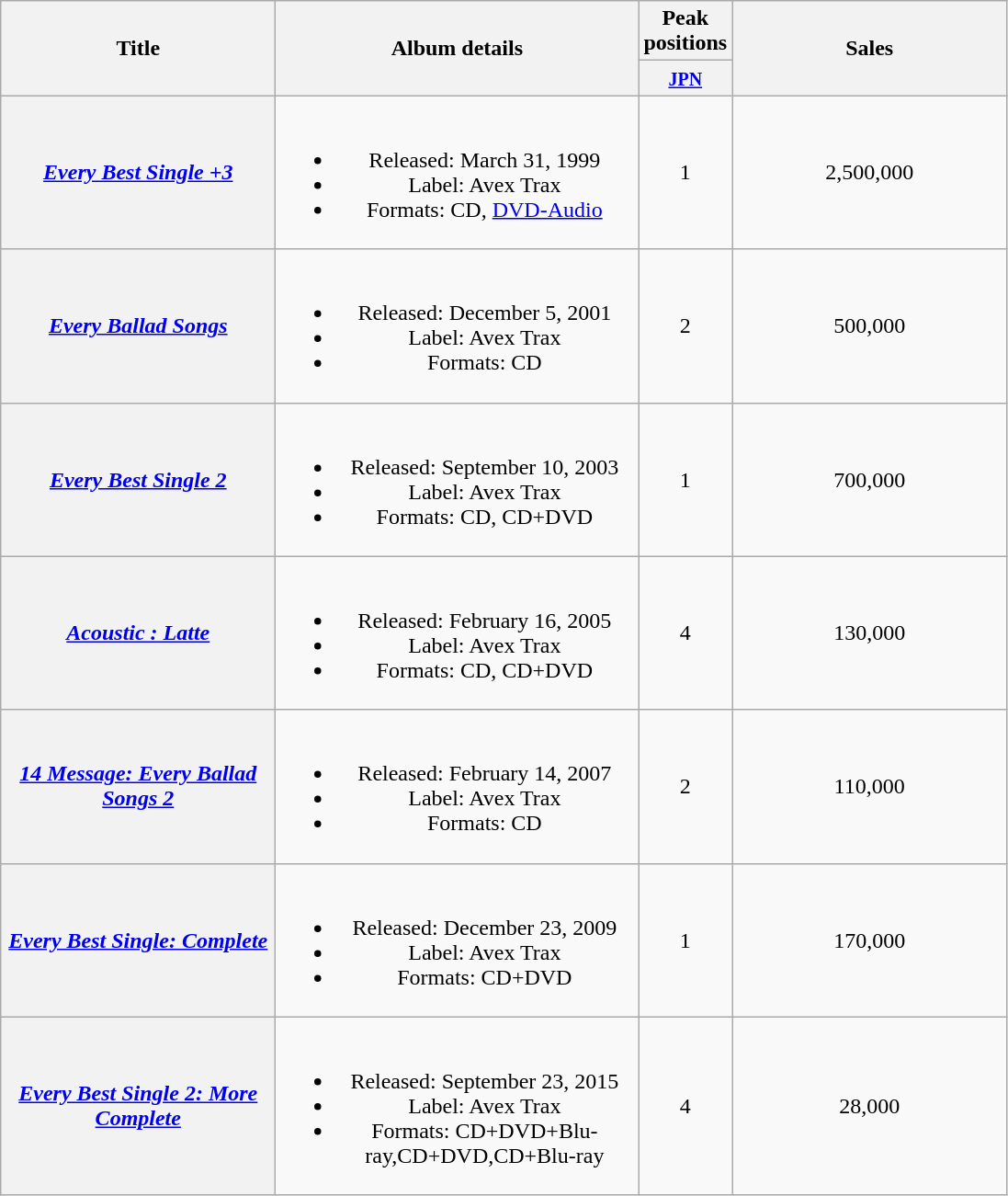<table class="wikitable plainrowheaders" style="text-align:center;">
<tr>
<th style="width:12em;" rowspan="2">Title</th>
<th style="width:16em;" rowspan="2">Album details</th>
<th colspan="1">Peak positions</th>
<th style="width:12em;" rowspan="2">Sales</th>
</tr>
<tr>
<th style="width:2.5em;"><small><a href='#'>JPN</a></small><br></th>
</tr>
<tr>
<th scope="row"><em><a href='#'>Every Best Single +3</a></em></th>
<td><br><ul><li>Released: March 31, 1999</li><li>Label: Avex Trax</li><li>Formats: CD, <a href='#'>DVD-Audio</a></li></ul></td>
<td>1</td>
<td>2,500,000</td>
</tr>
<tr>
<th scope="row"><em><a href='#'>Every Ballad Songs</a></em></th>
<td><br><ul><li>Released: December 5, 2001</li><li>Label: Avex Trax</li><li>Formats: CD</li></ul></td>
<td>2</td>
<td>500,000</td>
</tr>
<tr>
<th scope="row"><em><a href='#'>Every Best Single 2</a></em></th>
<td><br><ul><li>Released: September 10, 2003</li><li>Label: Avex Trax</li><li>Formats: CD, CD+DVD</li></ul></td>
<td>1</td>
<td>700,000</td>
</tr>
<tr>
<th scope="row"><em><a href='#'>Acoustic : Latte</a></em></th>
<td><br><ul><li>Released: February 16, 2005</li><li>Label: Avex Trax</li><li>Formats: CD, CD+DVD</li></ul></td>
<td>4</td>
<td>130,000</td>
</tr>
<tr>
<th scope="row"><em><a href='#'>14 Message: Every Ballad Songs 2</a></em></th>
<td><br><ul><li>Released: February 14, 2007</li><li>Label: Avex Trax</li><li>Formats: CD</li></ul></td>
<td>2</td>
<td>110,000</td>
</tr>
<tr>
<th scope="row"><em><a href='#'>Every Best Single: Complete</a></em></th>
<td><br><ul><li>Released: December 23, 2009</li><li>Label: Avex Trax</li><li>Formats: CD+DVD</li></ul></td>
<td>1</td>
<td>170,000</td>
</tr>
<tr>
<th scope="row"><em><a href='#'>Every Best Single 2: More Complete</a></em></th>
<td><br><ul><li>Released: September 23, 2015</li><li>Label: Avex Trax</li><li>Formats: CD+DVD+Blu-ray,CD+DVD,CD+Blu-ray</li></ul></td>
<td>4</td>
<td>28,000 </td>
</tr>
</table>
